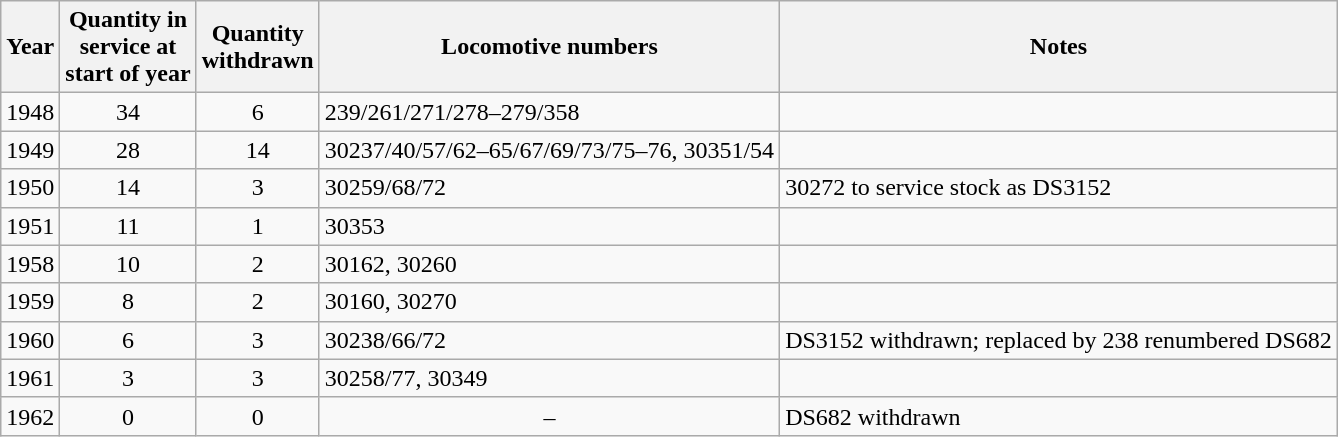<table class=wikitable style=text-align:center>
<tr>
<th>Year</th>
<th>Quantity in<br>service at<br>start of year</th>
<th>Quantity<br>withdrawn</th>
<th>Locomotive numbers</th>
<th>Notes</th>
</tr>
<tr>
<td>1948</td>
<td>34</td>
<td>6</td>
<td align=left>239/261/271/278–279/358</td>
<td align=left></td>
</tr>
<tr>
<td>1949</td>
<td>28</td>
<td>14</td>
<td align=left>30237/40/57/62–65/67/69/73/75–76, 30351/54</td>
<td align=left></td>
</tr>
<tr>
<td>1950</td>
<td>14</td>
<td>3</td>
<td align=left>30259/68/72</td>
<td align=left>30272 to service stock as DS3152</td>
</tr>
<tr>
<td>1951</td>
<td>11</td>
<td>1</td>
<td align=left>30353</td>
<td align=left></td>
</tr>
<tr>
<td>1958</td>
<td>10</td>
<td>2</td>
<td align=left>30162, 30260</td>
<td align=left></td>
</tr>
<tr>
<td>1959</td>
<td>8</td>
<td>2</td>
<td align=left>30160, 30270</td>
<td align=left></td>
</tr>
<tr>
<td>1960</td>
<td>6</td>
<td>3</td>
<td align=left>30238/66/72</td>
<td align=left>DS3152 withdrawn; replaced by 238 renumbered DS682</td>
</tr>
<tr>
<td>1961</td>
<td>3</td>
<td>3</td>
<td align=left>30258/77, 30349</td>
<td align=left></td>
</tr>
<tr>
<td>1962</td>
<td>0</td>
<td>0</td>
<td>–</td>
<td align=left>DS682 withdrawn</td>
</tr>
</table>
